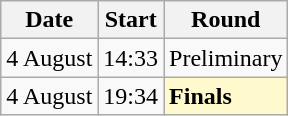<table class=wikitable>
<tr>
<th>Date</th>
<th>Start</th>
<th>Round</th>
</tr>
<tr>
<td>4 August</td>
<td>14:33</td>
<td>Preliminary</td>
</tr>
<tr>
<td>4 August</td>
<td>19:34</td>
<td style=background:lemonchiffon><strong>Finals</strong></td>
</tr>
</table>
